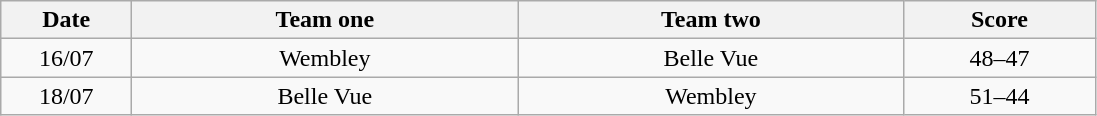<table class="wikitable" style="text-align: center">
<tr>
<th width=80>Date</th>
<th width=250>Team one</th>
<th width=250>Team two</th>
<th width=120>Score</th>
</tr>
<tr>
<td>16/07</td>
<td>Wembley</td>
<td>Belle Vue</td>
<td>48–47</td>
</tr>
<tr>
<td>18/07</td>
<td>Belle Vue</td>
<td>Wembley</td>
<td>51–44</td>
</tr>
</table>
